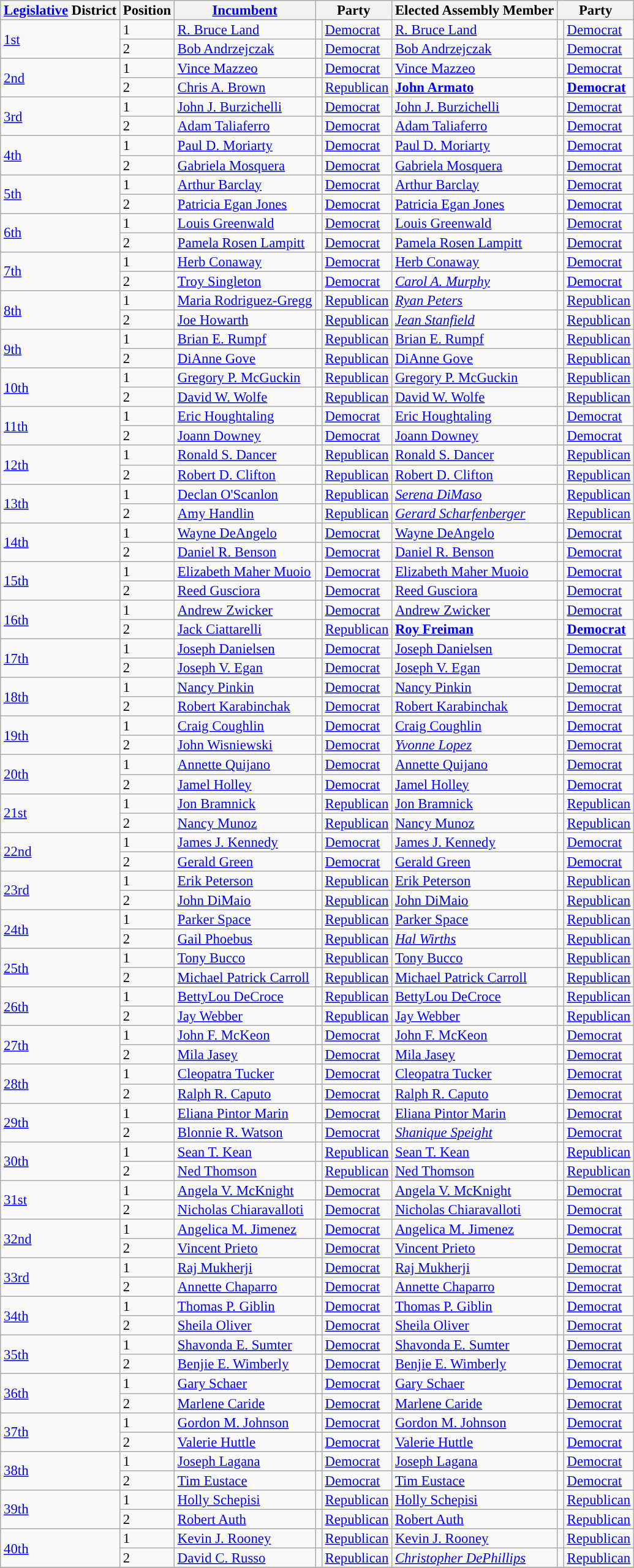<table class="sortable wikitable" style="font-size:95%;line-height:14px;">
<tr>
<th colspan="1" class="sortable"><a href='#'>Legislative</a> District</th>
<th colspan="1" class="sortable">Position</th>
<th class="unsortable"><a href='#'>Incumbent</a></th>
<th colspan="2">Party</th>
<th class="unsortable">Elected Assembly Member</th>
<th colspan="2">Party</th>
</tr>
<tr>
<td rowspan="2"><a href='#'>1st</a></td>
<td>1</td>
<td><a href='#'>R. Bruce Land</a></td>
<td style="background:"></td>
<td><a href='#'>Democrat</a></td>
<td><a href='#'>R. Bruce Land</a></td>
<td style="background:"></td>
<td><a href='#'>Democrat</a></td>
</tr>
<tr>
<td>2</td>
<td><a href='#'>Bob Andrzejczak</a></td>
<td style="background:"></td>
<td><a href='#'>Democrat</a></td>
<td><a href='#'>Bob Andrzejczak</a></td>
<td style="background:"></td>
<td><a href='#'>Democrat</a></td>
</tr>
<tr>
<td rowspan="2"><a href='#'>2nd</a></td>
<td>1</td>
<td><a href='#'>Vince Mazzeo</a></td>
<td style="background:"></td>
<td><a href='#'>Democrat</a></td>
<td><a href='#'>Vince Mazzeo</a></td>
<td style="background:"></td>
<td><a href='#'>Democrat</a></td>
</tr>
<tr>
<td>2</td>
<td><a href='#'>Chris A. Brown</a></td>
<td style="background:"></td>
<td><a href='#'>Republican</a></td>
<td><strong><a href='#'>John Armato</a></strong></td>
<td style="background:"></td>
<td><strong><a href='#'>Democrat</a></strong></td>
</tr>
<tr>
<td rowspan="2"><a href='#'>3rd</a></td>
<td>1</td>
<td><a href='#'>John J. Burzichelli</a></td>
<td style="background:"></td>
<td><a href='#'>Democrat</a></td>
<td><a href='#'>John J. Burzichelli</a></td>
<td style="background:"></td>
<td><a href='#'>Democrat</a></td>
</tr>
<tr>
<td>2</td>
<td><a href='#'>Adam Taliaferro</a></td>
<td style="background:"></td>
<td><a href='#'>Democrat</a></td>
<td><a href='#'>Adam Taliaferro</a></td>
<td style="background:"></td>
<td><a href='#'>Democrat</a></td>
</tr>
<tr>
<td rowspan="2"><a href='#'>4th</a></td>
<td>1</td>
<td><a href='#'>Paul D. Moriarty</a></td>
<td style="background:"></td>
<td><a href='#'>Democrat</a></td>
<td><a href='#'>Paul D. Moriarty</a></td>
<td style="background:"></td>
<td><a href='#'>Democrat</a></td>
</tr>
<tr>
<td>2</td>
<td><a href='#'>Gabriela Mosquera</a></td>
<td style="background:"></td>
<td><a href='#'>Democrat</a></td>
<td><a href='#'>Gabriela Mosquera</a></td>
<td style="background:"></td>
<td><a href='#'>Democrat</a></td>
</tr>
<tr>
<td rowspan="2"><a href='#'>5th</a></td>
<td>1</td>
<td><a href='#'>Arthur Barclay</a></td>
<td style="background:"></td>
<td><a href='#'>Democrat</a></td>
<td><a href='#'>Arthur Barclay</a></td>
<td style="background:"></td>
<td><a href='#'>Democrat</a></td>
</tr>
<tr>
<td>2</td>
<td><a href='#'>Patricia Egan Jones</a></td>
<td style="background:"></td>
<td><a href='#'>Democrat</a></td>
<td><a href='#'>Patricia Egan Jones</a></td>
<td style="background:"></td>
<td><a href='#'>Democrat</a></td>
</tr>
<tr>
<td rowspan="2"><a href='#'>6th</a></td>
<td>1</td>
<td><a href='#'>Louis Greenwald</a></td>
<td style="background:"></td>
<td><a href='#'>Democrat</a></td>
<td><a href='#'>Louis Greenwald</a></td>
<td style="background:"></td>
<td><a href='#'>Democrat</a></td>
</tr>
<tr>
<td>2</td>
<td><a href='#'>Pamela Rosen Lampitt</a></td>
<td style="background:"></td>
<td><a href='#'>Democrat</a></td>
<td><a href='#'>Pamela Rosen Lampitt</a></td>
<td style="background:"></td>
<td><a href='#'>Democrat</a></td>
</tr>
<tr>
<td rowspan="2"><a href='#'>7th</a></td>
<td>1</td>
<td><a href='#'>Herb Conaway</a></td>
<td style="background:"></td>
<td><a href='#'>Democrat</a></td>
<td><a href='#'>Herb Conaway</a></td>
<td style="background:"></td>
<td><a href='#'>Democrat</a></td>
</tr>
<tr>
<td>2</td>
<td><a href='#'>Troy Singleton</a></td>
<td style="background:"></td>
<td><a href='#'>Democrat</a></td>
<td><em><a href='#'>Carol A. Murphy</a></em></td>
<td style="background:"></td>
<td><a href='#'>Democrat</a></td>
</tr>
<tr>
<td rowspan="2"><a href='#'>8th</a></td>
<td>1</td>
<td><a href='#'>Maria Rodriguez-Gregg</a></td>
<td style="background:"></td>
<td><a href='#'>Republican</a></td>
<td><em><a href='#'>Ryan Peters</a></em></td>
<td style="background:"></td>
<td><a href='#'>Republican</a></td>
</tr>
<tr>
<td>2</td>
<td><a href='#'>Joe Howarth</a></td>
<td style="background:"></td>
<td><a href='#'>Republican</a></td>
<td><em><a href='#'>Jean Stanfield</a></em></td>
<td style="background:"></td>
<td><a href='#'>Republican</a></td>
</tr>
<tr>
<td rowspan="2"><a href='#'>9th</a></td>
<td>1</td>
<td><a href='#'>Brian E. Rumpf</a></td>
<td style="background:"></td>
<td><a href='#'>Republican</a></td>
<td><a href='#'>Brian E. Rumpf</a></td>
<td style="background:"></td>
<td><a href='#'>Republican</a></td>
</tr>
<tr>
<td>2</td>
<td><a href='#'>DiAnne Gove</a></td>
<td style="background:"></td>
<td><a href='#'>Republican</a></td>
<td><a href='#'>DiAnne Gove</a></td>
<td style="background:"></td>
<td><a href='#'>Republican</a></td>
</tr>
<tr>
<td rowspan="2"><a href='#'>10th</a></td>
<td>1</td>
<td><a href='#'>Gregory P. McGuckin</a></td>
<td style="background:"></td>
<td><a href='#'>Republican</a></td>
<td><a href='#'>Gregory P. McGuckin</a></td>
<td style="background:"></td>
<td><a href='#'>Republican</a></td>
</tr>
<tr>
<td>2</td>
<td><a href='#'>David W. Wolfe</a></td>
<td style="background:"></td>
<td><a href='#'>Republican</a></td>
<td><a href='#'>David W. Wolfe</a></td>
<td style="background:"></td>
<td><a href='#'>Republican</a></td>
</tr>
<tr>
<td rowspan="2"><a href='#'>11th</a></td>
<td>1</td>
<td><a href='#'>Eric Houghtaling</a></td>
<td style="background:"></td>
<td><a href='#'>Democrat</a></td>
<td><a href='#'>Eric Houghtaling</a></td>
<td style="background:"></td>
<td><a href='#'>Democrat</a></td>
</tr>
<tr>
<td>2</td>
<td><a href='#'>Joann Downey</a></td>
<td style="background:"></td>
<td><a href='#'>Democrat</a></td>
<td><a href='#'>Joann Downey</a></td>
<td style="background:"></td>
<td><a href='#'>Democrat</a></td>
</tr>
<tr>
<td rowspan="2"><a href='#'>12th</a></td>
<td>1</td>
<td><a href='#'>Ronald S. Dancer</a></td>
<td style="background:"></td>
<td><a href='#'>Republican</a></td>
<td><a href='#'>Ronald S. Dancer</a></td>
<td style="background:"></td>
<td><a href='#'>Republican</a></td>
</tr>
<tr>
<td>2</td>
<td><a href='#'>Robert D. Clifton</a></td>
<td style="background:"></td>
<td><a href='#'>Republican</a></td>
<td><a href='#'>Robert D. Clifton</a></td>
<td style="background:"></td>
<td><a href='#'>Republican</a></td>
</tr>
<tr>
<td rowspan="2"><a href='#'>13th</a></td>
<td>1</td>
<td><a href='#'>Declan O'Scanlon</a></td>
<td style="background:"></td>
<td><a href='#'>Republican</a></td>
<td><em><a href='#'>Serena DiMaso</a></em></td>
<td style="background:"></td>
<td><a href='#'>Republican</a></td>
</tr>
<tr>
<td>2</td>
<td><a href='#'>Amy Handlin</a></td>
<td style="background:"></td>
<td><a href='#'>Republican</a></td>
<td><em><a href='#'>Gerard Scharfenberger</a></em></td>
<td style="background:"></td>
<td><a href='#'>Republican</a></td>
</tr>
<tr>
<td rowspan="2"><a href='#'>14th</a></td>
<td>1</td>
<td><a href='#'>Wayne DeAngelo</a></td>
<td style="background:"></td>
<td><a href='#'>Democrat</a></td>
<td><a href='#'>Wayne DeAngelo</a></td>
<td style="background:"></td>
<td><a href='#'>Democrat</a></td>
</tr>
<tr>
<td>2</td>
<td><a href='#'>Daniel R. Benson</a></td>
<td style="background:"></td>
<td><a href='#'>Democrat</a></td>
<td><a href='#'>Daniel R. Benson</a></td>
<td style="background:"></td>
<td><a href='#'>Democrat</a></td>
</tr>
<tr>
<td rowspan="2"><a href='#'>15th</a></td>
<td>1</td>
<td><a href='#'>Elizabeth Maher Muoio</a></td>
<td style="background:"></td>
<td><a href='#'>Democrat</a></td>
<td><a href='#'>Elizabeth Maher Muoio</a></td>
<td style="background:"></td>
<td><a href='#'>Democrat</a></td>
</tr>
<tr>
<td>2</td>
<td><a href='#'>Reed Gusciora</a></td>
<td style="background:"></td>
<td><a href='#'>Democrat</a></td>
<td><a href='#'>Reed Gusciora</a></td>
<td style="background:"></td>
<td><a href='#'>Democrat</a></td>
</tr>
<tr>
<td rowspan="2"><a href='#'>16th</a></td>
<td>1</td>
<td><a href='#'>Andrew Zwicker</a></td>
<td style="background:"></td>
<td><a href='#'>Democrat</a></td>
<td><a href='#'>Andrew Zwicker</a></td>
<td style="background:"></td>
<td><a href='#'>Democrat</a></td>
</tr>
<tr>
<td>2</td>
<td><a href='#'>Jack Ciattarelli</a></td>
<td style="background:"></td>
<td><a href='#'>Republican</a></td>
<td><strong><a href='#'>Roy Freiman</a></strong></td>
<td style="background:"></td>
<td><strong><a href='#'>Democrat</a></strong></td>
</tr>
<tr>
<td rowspan="2"><a href='#'>17th</a></td>
<td>1</td>
<td><a href='#'>Joseph Danielsen</a></td>
<td style="background:"></td>
<td><a href='#'>Democrat</a></td>
<td><a href='#'>Joseph Danielsen</a></td>
<td style="background:"></td>
<td><a href='#'>Democrat</a></td>
</tr>
<tr>
<td>2</td>
<td><a href='#'>Joseph V. Egan</a></td>
<td style="background:"></td>
<td><a href='#'>Democrat</a></td>
<td><a href='#'>Joseph V. Egan</a></td>
<td style="background:"></td>
<td><a href='#'>Democrat</a></td>
</tr>
<tr>
<td rowspan="2"><a href='#'>18th</a></td>
<td>1</td>
<td><a href='#'>Nancy Pinkin</a></td>
<td style="background:"></td>
<td><a href='#'>Democrat</a></td>
<td><a href='#'>Nancy Pinkin</a></td>
<td style="background:"></td>
<td><a href='#'>Democrat</a></td>
</tr>
<tr>
<td>2</td>
<td><a href='#'>Robert Karabinchak</a></td>
<td style="background:"></td>
<td><a href='#'>Democrat</a></td>
<td><a href='#'>Robert Karabinchak</a></td>
<td style="background:"></td>
<td><a href='#'>Democrat</a></td>
</tr>
<tr>
<td rowspan="2"><a href='#'>19th</a></td>
<td>1</td>
<td><a href='#'>Craig Coughlin</a></td>
<td style="background:"></td>
<td><a href='#'>Democrat</a></td>
<td><a href='#'>Craig Coughlin</a></td>
<td style="background:"></td>
<td><a href='#'>Democrat</a></td>
</tr>
<tr>
<td>2</td>
<td><a href='#'>John Wisniewski</a></td>
<td style="background:"></td>
<td><a href='#'>Democrat</a></td>
<td><em><a href='#'>Yvonne Lopez</a></em></td>
<td style="background:"></td>
<td><a href='#'>Democrat</a></td>
</tr>
<tr>
<td rowspan="2"><a href='#'>20th</a></td>
<td>1</td>
<td><a href='#'>Annette Quijano</a></td>
<td style="background:"></td>
<td><a href='#'>Democrat</a></td>
<td><a href='#'>Annette Quijano</a></td>
<td style="background:"></td>
<td><a href='#'>Democrat</a></td>
</tr>
<tr>
<td>2</td>
<td><a href='#'>Jamel Holley</a></td>
<td style="background:"></td>
<td><a href='#'>Democrat</a></td>
<td><a href='#'>Jamel Holley</a></td>
<td style="background:"></td>
<td><a href='#'>Democrat</a></td>
</tr>
<tr>
<td rowspan="2"><a href='#'>21st</a></td>
<td>1</td>
<td><a href='#'>Jon Bramnick</a></td>
<td style="background:"></td>
<td><a href='#'>Republican</a></td>
<td><a href='#'>Jon Bramnick</a></td>
<td style="background:"></td>
<td><a href='#'>Republican</a></td>
</tr>
<tr>
<td>2</td>
<td><a href='#'>Nancy Munoz</a></td>
<td style="background:"></td>
<td><a href='#'>Republican</a></td>
<td><a href='#'>Nancy Munoz</a></td>
<td style="background:"></td>
<td><a href='#'>Republican</a></td>
</tr>
<tr>
<td rowspan="2"><a href='#'>22nd</a></td>
<td>1</td>
<td><a href='#'>James J. Kennedy</a></td>
<td style="background:"></td>
<td><a href='#'>Democrat</a></td>
<td><a href='#'>James J. Kennedy</a></td>
<td style="background:"></td>
<td><a href='#'>Democrat</a></td>
</tr>
<tr>
<td>2</td>
<td><a href='#'>Gerald Green</a></td>
<td style="background:"></td>
<td><a href='#'>Democrat</a></td>
<td><a href='#'>Gerald Green</a></td>
<td style="background:"></td>
<td><a href='#'>Democrat</a></td>
</tr>
<tr>
<td rowspan="2"><a href='#'>23rd</a></td>
<td>1</td>
<td><a href='#'>Erik Peterson</a></td>
<td style="background:"></td>
<td><a href='#'>Republican</a></td>
<td><a href='#'>Erik Peterson</a></td>
<td style="background:"></td>
<td><a href='#'>Republican</a></td>
</tr>
<tr>
<td>2</td>
<td><a href='#'>John DiMaio</a></td>
<td style="background:"></td>
<td><a href='#'>Republican</a></td>
<td><a href='#'>John DiMaio</a></td>
<td style="background:"></td>
<td><a href='#'>Republican</a></td>
</tr>
<tr>
<td rowspan="2"><a href='#'>24th</a></td>
<td>1</td>
<td><a href='#'>Parker Space</a></td>
<td style="background:"></td>
<td><a href='#'>Republican</a></td>
<td><a href='#'>Parker Space</a></td>
<td style="background:"></td>
<td><a href='#'>Republican</a></td>
</tr>
<tr>
<td>2</td>
<td><a href='#'>Gail Phoebus</a></td>
<td style="background:"></td>
<td><a href='#'>Republican</a></td>
<td><em><a href='#'>Hal Wirths</a></em></td>
<td style="background:"></td>
<td><a href='#'>Republican</a></td>
</tr>
<tr>
<td rowspan="2"><a href='#'>25th</a></td>
<td>1</td>
<td><a href='#'>Tony Bucco</a></td>
<td style="background:"></td>
<td><a href='#'>Republican</a></td>
<td><a href='#'>Tony Bucco</a></td>
<td style="background:"></td>
<td><a href='#'>Republican</a></td>
</tr>
<tr>
<td>2</td>
<td><a href='#'>Michael Patrick Carroll</a></td>
<td style="background:"></td>
<td><a href='#'>Republican</a></td>
<td><a href='#'>Michael Patrick Carroll</a></td>
<td style="background:"></td>
<td><a href='#'>Republican</a></td>
</tr>
<tr>
<td rowspan="2"><a href='#'>26th</a></td>
<td>1</td>
<td><a href='#'>BettyLou DeCroce</a></td>
<td style="background:"></td>
<td><a href='#'>Republican</a></td>
<td><a href='#'>BettyLou DeCroce</a></td>
<td style="background:"></td>
<td><a href='#'>Republican</a></td>
</tr>
<tr>
<td>2</td>
<td><a href='#'>Jay Webber</a></td>
<td style="background:"></td>
<td><a href='#'>Republican</a></td>
<td><a href='#'>Jay Webber</a></td>
<td style="background:"></td>
<td><a href='#'>Republican</a></td>
</tr>
<tr>
<td rowspan="2"><a href='#'>27th</a></td>
<td>1</td>
<td><a href='#'>John F. McKeon</a></td>
<td style="background:"></td>
<td><a href='#'>Democrat</a></td>
<td><a href='#'>John F. McKeon</a></td>
<td style="background:"></td>
<td><a href='#'>Democrat</a></td>
</tr>
<tr>
<td>2</td>
<td><a href='#'>Mila Jasey</a></td>
<td style="background:"></td>
<td><a href='#'>Democrat</a></td>
<td><a href='#'>Mila Jasey</a></td>
<td style="background:"></td>
<td><a href='#'>Democrat</a></td>
</tr>
<tr>
<td rowspan="2"><a href='#'>28th</a></td>
<td>1</td>
<td><a href='#'>Cleopatra Tucker</a></td>
<td style="background:"></td>
<td><a href='#'>Democrat</a></td>
<td><a href='#'>Cleopatra Tucker</a></td>
<td style="background:"></td>
<td><a href='#'>Democrat</a></td>
</tr>
<tr>
<td>2</td>
<td><a href='#'>Ralph R. Caputo</a></td>
<td style="background:"></td>
<td><a href='#'>Democrat</a></td>
<td><a href='#'>Ralph R. Caputo</a></td>
<td style="background:"></td>
<td><a href='#'>Democrat</a></td>
</tr>
<tr>
<td rowspan="2"><a href='#'>29th</a></td>
<td>1</td>
<td><a href='#'>Eliana Pintor Marin</a></td>
<td style="background:"></td>
<td><a href='#'>Democrat</a></td>
<td><a href='#'>Eliana Pintor Marin</a></td>
<td style="background:"></td>
<td><a href='#'>Democrat</a></td>
</tr>
<tr>
<td>2</td>
<td><a href='#'>Blonnie R. Watson</a></td>
<td style="background:"></td>
<td><a href='#'>Democrat</a></td>
<td><em><a href='#'>Shanique Speight</a></em></td>
<td style="background:"></td>
<td><a href='#'>Democrat</a></td>
</tr>
<tr>
<td rowspan="2"><a href='#'>30th</a></td>
<td>1</td>
<td><a href='#'>Sean T. Kean</a></td>
<td style="background:"></td>
<td><a href='#'>Republican</a></td>
<td><a href='#'>Sean T. Kean</a></td>
<td style="background:"></td>
<td><a href='#'>Republican</a></td>
</tr>
<tr>
<td>2</td>
<td><a href='#'>Ned Thomson</a></td>
<td style="background:"></td>
<td><a href='#'>Republican</a></td>
<td><a href='#'>Ned Thomson</a></td>
<td style="background:"></td>
<td><a href='#'>Republican</a></td>
</tr>
<tr>
<td rowspan="2"><a href='#'>31st</a></td>
<td>1</td>
<td><a href='#'>Angela V. McKnight</a></td>
<td style="background:"></td>
<td><a href='#'>Democrat</a></td>
<td><a href='#'>Angela V. McKnight</a></td>
<td style="background:"></td>
<td><a href='#'>Democrat</a></td>
</tr>
<tr>
<td>2</td>
<td><a href='#'>Nicholas Chiaravalloti</a></td>
<td style="background:"></td>
<td><a href='#'>Democrat</a></td>
<td><a href='#'>Nicholas Chiaravalloti</a></td>
<td style="background:"></td>
<td><a href='#'>Democrat</a></td>
</tr>
<tr>
<td rowspan="2"><a href='#'>32nd</a></td>
<td>1</td>
<td><a href='#'>Angelica M. Jimenez</a></td>
<td style="background:"></td>
<td><a href='#'>Democrat</a></td>
<td><a href='#'>Angelica M. Jimenez</a></td>
<td style="background:"></td>
<td><a href='#'>Democrat</a></td>
</tr>
<tr>
<td>2</td>
<td><a href='#'>Vincent Prieto</a></td>
<td style="background:"></td>
<td><a href='#'>Democrat</a></td>
<td><a href='#'>Vincent Prieto</a></td>
<td style="background:"></td>
<td><a href='#'>Democrat</a></td>
</tr>
<tr>
<td rowspan="2"><a href='#'>33rd</a></td>
<td>1</td>
<td><a href='#'>Raj Mukherji</a></td>
<td style="background:"></td>
<td><a href='#'>Democrat</a></td>
<td><a href='#'>Raj Mukherji</a></td>
<td style="background:"></td>
<td><a href='#'>Democrat</a></td>
</tr>
<tr>
<td>2</td>
<td><a href='#'>Annette Chaparro</a></td>
<td style="background:"></td>
<td><a href='#'>Democrat</a></td>
<td><a href='#'>Annette Chaparro</a></td>
<td style="background:"></td>
<td><a href='#'>Democrat</a></td>
</tr>
<tr>
<td rowspan="2"><a href='#'>34th</a></td>
<td>1</td>
<td><a href='#'>Thomas P. Giblin</a></td>
<td style="background:"></td>
<td><a href='#'>Democrat</a></td>
<td><a href='#'>Thomas P. Giblin</a></td>
<td style="background:"></td>
<td><a href='#'>Democrat</a></td>
</tr>
<tr>
<td>2</td>
<td><a href='#'>Sheila Oliver</a></td>
<td style="background:"></td>
<td><a href='#'>Democrat</a></td>
<td><a href='#'>Sheila Oliver</a></td>
<td style="background:"></td>
<td><a href='#'>Democrat</a></td>
</tr>
<tr>
<td rowspan="2"><a href='#'>35th</a></td>
<td>1</td>
<td><a href='#'>Shavonda E. Sumter</a></td>
<td style="background:"></td>
<td><a href='#'>Democrat</a></td>
<td><a href='#'>Shavonda E. Sumter</a></td>
<td style="background:"></td>
<td><a href='#'>Democrat</a></td>
</tr>
<tr>
<td>2</td>
<td><a href='#'>Benjie E. Wimberly</a></td>
<td style="background:"></td>
<td><a href='#'>Democrat</a></td>
<td><a href='#'>Benjie E. Wimberly</a></td>
<td style="background:"></td>
<td><a href='#'>Democrat</a></td>
</tr>
<tr>
<td rowspan="2"><a href='#'>36th</a></td>
<td>1</td>
<td><a href='#'>Gary Schaer</a></td>
<td style="background:"></td>
<td><a href='#'>Democrat</a></td>
<td><a href='#'>Gary Schaer</a></td>
<td style="background:"></td>
<td><a href='#'>Democrat</a></td>
</tr>
<tr>
<td>2</td>
<td><a href='#'>Marlene Caride</a></td>
<td style="background:"></td>
<td><a href='#'>Democrat</a></td>
<td><a href='#'>Marlene Caride</a></td>
<td style="background:"></td>
<td><a href='#'>Democrat</a></td>
</tr>
<tr>
<td rowspan="2"><a href='#'>37th</a></td>
<td>1</td>
<td><a href='#'>Gordon M. Johnson</a></td>
<td style="background:"></td>
<td><a href='#'>Democrat</a></td>
<td><a href='#'>Gordon M. Johnson</a></td>
<td style="background:"></td>
<td><a href='#'>Democrat</a></td>
</tr>
<tr>
<td>2</td>
<td><a href='#'>Valerie Huttle</a></td>
<td style="background:"></td>
<td><a href='#'>Democrat</a></td>
<td><a href='#'>Valerie Huttle</a></td>
<td style="background:"></td>
<td><a href='#'>Democrat</a></td>
</tr>
<tr>
<td rowspan="2"><a href='#'>38th</a></td>
<td>1</td>
<td><a href='#'>Joseph Lagana</a></td>
<td style="background:"></td>
<td><a href='#'>Democrat</a></td>
<td><a href='#'>Joseph Lagana</a></td>
<td style="background:"></td>
<td><a href='#'>Democrat</a></td>
</tr>
<tr>
<td>2</td>
<td><a href='#'>Tim Eustace</a></td>
<td style="background:"></td>
<td><a href='#'>Democrat</a></td>
<td><a href='#'>Tim Eustace</a></td>
<td style="background:"></td>
<td><a href='#'>Democrat</a></td>
</tr>
<tr>
<td rowspan="2"><a href='#'>39th</a></td>
<td>1</td>
<td><a href='#'>Holly Schepisi</a></td>
<td style="background:"></td>
<td><a href='#'>Republican</a></td>
<td><a href='#'>Holly Schepisi</a></td>
<td style="background:"></td>
<td><a href='#'>Republican</a></td>
</tr>
<tr>
<td>2</td>
<td><a href='#'>Robert Auth</a></td>
<td style="background:"></td>
<td><a href='#'>Republican</a></td>
<td><a href='#'>Robert Auth</a></td>
<td style="background:"></td>
<td><a href='#'>Republican</a></td>
</tr>
<tr>
<td rowspan="2"><a href='#'>40th</a></td>
<td>1</td>
<td><a href='#'>Kevin J. Rooney</a></td>
<td style="background:"></td>
<td><a href='#'>Republican</a></td>
<td><a href='#'>Kevin J. Rooney</a></td>
<td style="background:"></td>
<td><a href='#'>Republican</a></td>
</tr>
<tr>
<td>2</td>
<td><a href='#'>David C. Russo</a></td>
<td style="background:"></td>
<td><a href='#'>Republican</a></td>
<td><em><a href='#'>Christopher DePhillips</a></em></td>
<td style="background:"></td>
<td><a href='#'>Republican</a></td>
</tr>
<tr>
</tr>
</table>
